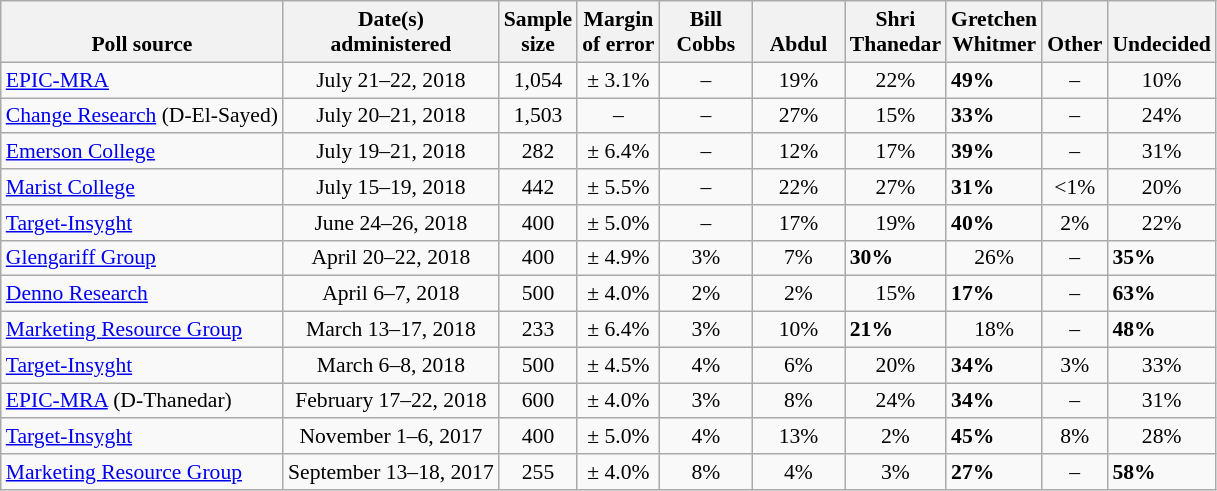<table class="wikitable" style="font-size:90%">
<tr valign=bottom>
<th>Poll source</th>
<th>Date(s)<br>administered</th>
<th>Sample<br>size</th>
<th>Margin<br>of error</th>
<th style="width:55px;">Bill<br>Cobbs</th>
<th style="width:55px;">Abdul<br></th>
<th style="width:55px;">Shri<br>Thanedar</th>
<th style="width:55px;">Gretchen<br>Whitmer</th>
<th>Other</th>
<th>Undecided</th>
</tr>
<tr>
<td><a href='#'>EPIC-MRA</a></td>
<td align=center>July 21–22, 2018</td>
<td align=center>1,054</td>
<td align=center>± 3.1%</td>
<td align=center>–</td>
<td align=center>19%</td>
<td align=center>22%</td>
<td><strong>49%</strong></td>
<td align=center>–</td>
<td align=center>10%</td>
</tr>
<tr>
<td><a href='#'>Change Research</a> (D-El-Sayed)</td>
<td align=center>July 20–21, 2018</td>
<td align=center>1,503</td>
<td align=center>–</td>
<td align=center>–</td>
<td align=center>27%</td>
<td align=center>15%</td>
<td><strong>33%</strong></td>
<td align=center>–</td>
<td align=center>24%</td>
</tr>
<tr>
<td><a href='#'>Emerson College</a></td>
<td align=center>July 19–21, 2018</td>
<td align=center>282</td>
<td align=center>± 6.4%</td>
<td align=center>–</td>
<td align=center>12%</td>
<td align=center>17%</td>
<td><strong>39%</strong></td>
<td align=center>–</td>
<td align=center>31%</td>
</tr>
<tr>
<td><a href='#'>Marist College</a></td>
<td align=center>July 15–19, 2018</td>
<td align=center>442</td>
<td align=center>± 5.5%</td>
<td align=center>–</td>
<td align=center>22%</td>
<td align=center>27%</td>
<td><strong>31%</strong></td>
<td align=center><1%</td>
<td align=center>20%</td>
</tr>
<tr>
<td><a href='#'>Target-Insyght</a></td>
<td align=center>June 24–26, 2018</td>
<td align=center>400</td>
<td align=center>± 5.0%</td>
<td align=center>–</td>
<td align=center>17%</td>
<td align=center>19%</td>
<td><strong>40%</strong></td>
<td align=center>2%</td>
<td align=center>22%</td>
</tr>
<tr>
<td><a href='#'>Glengariff Group</a></td>
<td align=center>April 20–22, 2018</td>
<td align=center>400</td>
<td align=center>± 4.9%</td>
<td align=center>3%</td>
<td align=center>7%</td>
<td><strong>30%</strong></td>
<td align=center>26%</td>
<td align=center>–</td>
<td><strong>35%</strong></td>
</tr>
<tr>
<td><a href='#'>Denno Research</a></td>
<td align=center>April 6–7, 2018</td>
<td align=center>500</td>
<td align=center>± 4.0%</td>
<td align=center>2%</td>
<td align=center>2%</td>
<td align=center>15%</td>
<td><strong>17%</strong></td>
<td align=center>–</td>
<td><strong>63%</strong></td>
</tr>
<tr>
<td><a href='#'>Marketing Resource Group</a></td>
<td align=center>March 13–17, 2018</td>
<td align=center>233</td>
<td align=center>± 6.4%</td>
<td align=center>3%</td>
<td align=center>10%</td>
<td><strong>21%</strong></td>
<td align=center>18%</td>
<td align=center>–</td>
<td><strong>48%</strong></td>
</tr>
<tr>
<td><a href='#'>Target-Insyght</a></td>
<td align=center>March 6–8, 2018</td>
<td align=center>500</td>
<td align=center>± 4.5%</td>
<td align=center>4%</td>
<td align=center>6%</td>
<td align=center>20%</td>
<td><strong>34%</strong></td>
<td align=center>3%</td>
<td align=center>33%</td>
</tr>
<tr>
<td><a href='#'>EPIC-MRA</a> (D-Thanedar)</td>
<td align=center>February 17–22, 2018</td>
<td align=center>600</td>
<td align=center>± 4.0%</td>
<td align=center>3%</td>
<td align=center>8%</td>
<td align=center>24%</td>
<td><strong>34%</strong></td>
<td align=center>–</td>
<td align=center>31%</td>
</tr>
<tr>
<td><a href='#'>Target-Insyght</a></td>
<td align=center>November 1–6, 2017</td>
<td align=center>400</td>
<td align=center>± 5.0%</td>
<td align=center>4%</td>
<td align=center>13%</td>
<td align=center>2%</td>
<td><strong>45%</strong></td>
<td align=center>8%</td>
<td align=center>28%</td>
</tr>
<tr>
<td><a href='#'>Marketing Resource Group</a></td>
<td align=center>September 13–18, 2017</td>
<td align=center>255</td>
<td align=center>± 4.0%</td>
<td align=center>8%</td>
<td align=center>4%</td>
<td align=center>3%</td>
<td><strong>27%</strong></td>
<td align=center>–</td>
<td><strong>58%</strong></td>
</tr>
</table>
